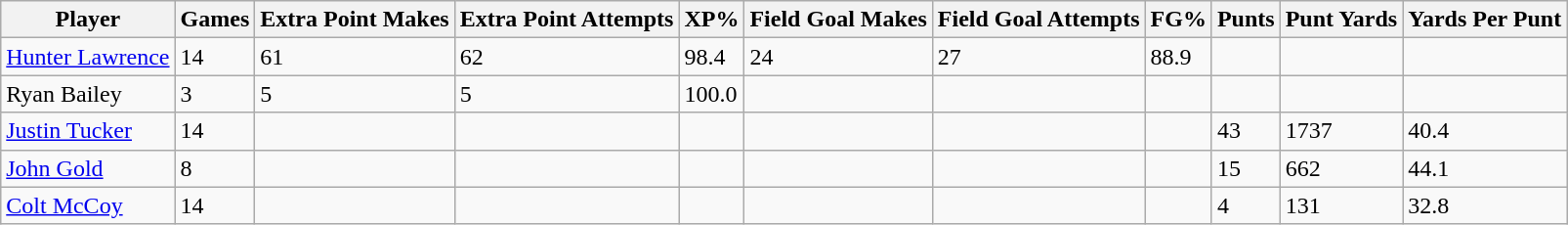<table class="wikitable sortable">
<tr>
<th>Player</th>
<th>Games</th>
<th>Extra Point Makes</th>
<th>Extra Point Attempts</th>
<th>XP%</th>
<th>Field Goal Makes</th>
<th>Field Goal Attempts</th>
<th>FG%</th>
<th>Punts</th>
<th>Punt Yards</th>
<th>Yards Per Punt</th>
</tr>
<tr>
<td><a href='#'>Hunter Lawrence</a></td>
<td>14</td>
<td>61</td>
<td>62</td>
<td>98.4</td>
<td>24</td>
<td>27</td>
<td>88.9</td>
<td></td>
<td></td>
<td></td>
</tr>
<tr>
<td>Ryan Bailey</td>
<td>3</td>
<td>5</td>
<td>5</td>
<td>100.0</td>
<td></td>
<td></td>
<td></td>
<td></td>
<td></td>
<td></td>
</tr>
<tr>
<td><a href='#'>Justin Tucker</a></td>
<td>14</td>
<td></td>
<td></td>
<td></td>
<td></td>
<td></td>
<td></td>
<td>43</td>
<td>1737</td>
<td>40.4</td>
</tr>
<tr>
<td><a href='#'>John Gold</a></td>
<td>8</td>
<td></td>
<td></td>
<td></td>
<td></td>
<td></td>
<td></td>
<td>15</td>
<td>662</td>
<td>44.1</td>
</tr>
<tr>
<td><a href='#'>Colt McCoy</a></td>
<td>14</td>
<td></td>
<td></td>
<td></td>
<td></td>
<td></td>
<td></td>
<td>4</td>
<td>131</td>
<td>32.8</td>
</tr>
</table>
